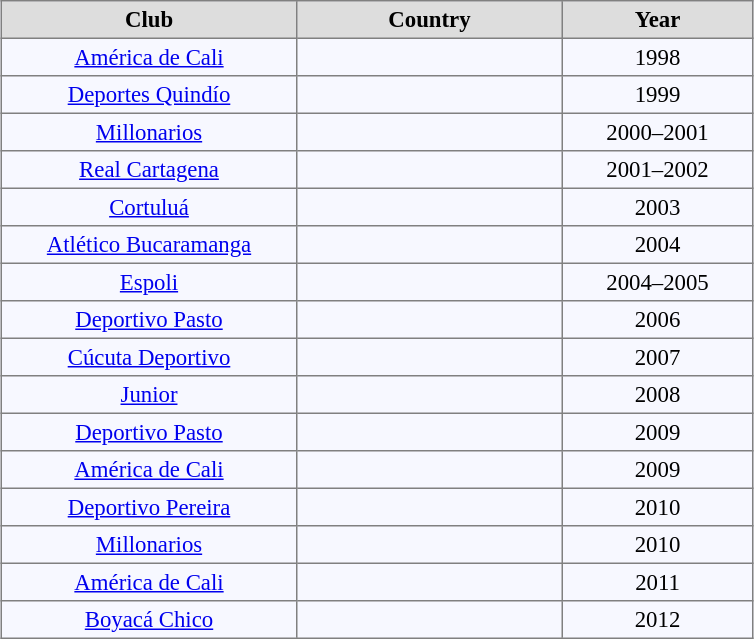<table align="center" bgcolor="#f7f8ff" cellpadding="3" cellspacing="0" border="1" style="font-size: 95%; border: gray solid 1px; border-collapse: collapse;">
<tr align=center bgcolor=#DDDDDD style="color:black;">
<th width="190">Club</th>
<th width="170">Country</th>
<th width="120">Year</th>
</tr>
<tr align=center>
<td><a href='#'>América de Cali</a></td>
<td></td>
<td>1998</td>
</tr>
<tr align=center>
<td><a href='#'>Deportes Quindío</a></td>
<td></td>
<td>1999</td>
</tr>
<tr align=center>
<td><a href='#'>Millonarios</a></td>
<td></td>
<td>2000–2001</td>
</tr>
<tr align=center>
<td><a href='#'>Real Cartagena</a></td>
<td></td>
<td>2001–2002</td>
</tr>
<tr align=center>
<td><a href='#'>Cortuluá</a></td>
<td></td>
<td>2003</td>
</tr>
<tr align=center>
<td><a href='#'>Atlético Bucaramanga</a></td>
<td></td>
<td>2004</td>
</tr>
<tr align=center>
<td><a href='#'>Espoli</a></td>
<td></td>
<td>2004–2005</td>
</tr>
<tr align=center>
<td><a href='#'>Deportivo Pasto</a></td>
<td></td>
<td>2006</td>
</tr>
<tr align=center>
<td><a href='#'>Cúcuta Deportivo</a></td>
<td></td>
<td>2007</td>
</tr>
<tr align=center>
<td><a href='#'>Junior</a></td>
<td></td>
<td>2008</td>
</tr>
<tr align=center>
<td><a href='#'>Deportivo Pasto</a></td>
<td></td>
<td>2009</td>
</tr>
<tr align=center>
<td><a href='#'>América de Cali</a></td>
<td></td>
<td>2009</td>
</tr>
<tr align=center>
<td><a href='#'>Deportivo Pereira</a></td>
<td></td>
<td>2010</td>
</tr>
<tr align=center>
<td><a href='#'>Millonarios</a></td>
<td></td>
<td>2010</td>
</tr>
<tr align=center>
<td><a href='#'>América de Cali</a></td>
<td></td>
<td>2011</td>
</tr>
<tr align=center>
<td><a href='#'>Boyacá Chico</a></td>
<td></td>
<td>2012</td>
</tr>
</table>
